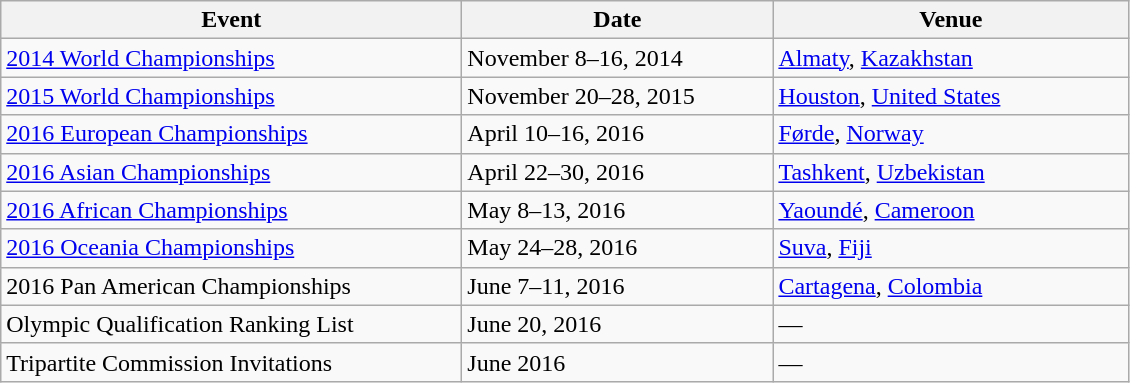<table class="wikitable">
<tr>
<th width=300>Event</th>
<th width=200>Date</th>
<th width=230>Venue</th>
</tr>
<tr>
<td><a href='#'>2014 World Championships</a></td>
<td>November 8–16, 2014</td>
<td> <a href='#'>Almaty</a>, <a href='#'>Kazakhstan</a></td>
</tr>
<tr>
<td><a href='#'>2015 World Championships</a></td>
<td>November 20–28, 2015</td>
<td> <a href='#'>Houston</a>, <a href='#'>United States</a></td>
</tr>
<tr>
<td><a href='#'>2016 European Championships</a></td>
<td>April 10–16, 2016</td>
<td> <a href='#'>Førde</a>, <a href='#'>Norway</a></td>
</tr>
<tr>
<td><a href='#'>2016 Asian Championships</a></td>
<td>April 22–30, 2016</td>
<td> <a href='#'>Tashkent</a>, <a href='#'>Uzbekistan</a></td>
</tr>
<tr>
<td><a href='#'>2016 African Championships</a></td>
<td>May 8–13, 2016</td>
<td> <a href='#'>Yaoundé</a>, <a href='#'>Cameroon</a></td>
</tr>
<tr>
<td><a href='#'>2016 Oceania Championships</a></td>
<td>May 24–28, 2016</td>
<td> <a href='#'>Suva</a>, <a href='#'>Fiji</a></td>
</tr>
<tr>
<td>2016 Pan American Championships</td>
<td>June 7–11, 2016</td>
<td> <a href='#'>Cartagena</a>, <a href='#'>Colombia</a></td>
</tr>
<tr>
<td>Olympic Qualification Ranking List</td>
<td>June 20, 2016</td>
<td>—</td>
</tr>
<tr>
<td>Tripartite Commission Invitations</td>
<td>June 2016</td>
<td>—</td>
</tr>
</table>
